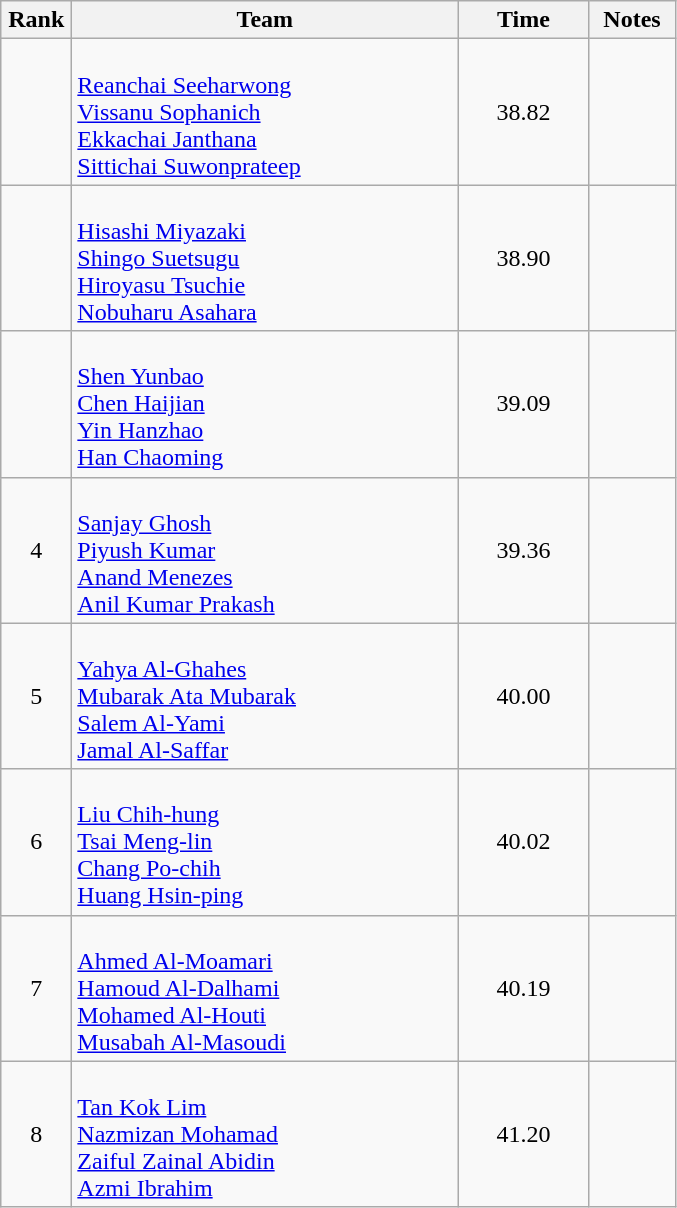<table class="wikitable" style="text-align:center">
<tr>
<th width=40>Rank</th>
<th width=250>Team</th>
<th width=80>Time</th>
<th width=50>Notes</th>
</tr>
<tr>
<td></td>
<td align=left><br><a href='#'>Reanchai Seeharwong</a><br><a href='#'>Vissanu Sophanich</a><br><a href='#'>Ekkachai Janthana</a><br><a href='#'>Sittichai Suwonprateep</a></td>
<td>38.82</td>
<td></td>
</tr>
<tr>
<td></td>
<td align=left><br><a href='#'>Hisashi Miyazaki</a><br><a href='#'>Shingo Suetsugu</a><br><a href='#'>Hiroyasu Tsuchie</a><br><a href='#'>Nobuharu Asahara</a></td>
<td>38.90</td>
<td></td>
</tr>
<tr>
<td></td>
<td align=left><br><a href='#'>Shen Yunbao</a><br><a href='#'>Chen Haijian</a><br><a href='#'>Yin Hanzhao</a><br><a href='#'>Han Chaoming</a></td>
<td>39.09</td>
<td></td>
</tr>
<tr>
<td>4</td>
<td align=left><br><a href='#'>Sanjay Ghosh</a><br><a href='#'>Piyush Kumar</a><br><a href='#'>Anand Menezes</a><br><a href='#'>Anil Kumar Prakash</a></td>
<td>39.36</td>
<td></td>
</tr>
<tr>
<td>5</td>
<td align=left><br><a href='#'>Yahya Al-Ghahes</a><br><a href='#'>Mubarak Ata Mubarak</a><br><a href='#'>Salem Al-Yami</a><br><a href='#'>Jamal Al-Saffar</a></td>
<td>40.00</td>
<td></td>
</tr>
<tr>
<td>6</td>
<td align=left><br><a href='#'>Liu Chih-hung</a><br><a href='#'>Tsai Meng-lin</a><br><a href='#'>Chang Po-chih</a><br><a href='#'>Huang Hsin-ping</a></td>
<td>40.02</td>
<td></td>
</tr>
<tr>
<td>7</td>
<td align=left><br><a href='#'>Ahmed Al-Moamari</a><br><a href='#'>Hamoud Al-Dalhami</a><br><a href='#'>Mohamed Al-Houti</a><br><a href='#'>Musabah Al-Masoudi</a></td>
<td>40.19</td>
<td></td>
</tr>
<tr>
<td>8</td>
<td align=left><br><a href='#'>Tan Kok Lim</a><br><a href='#'>Nazmizan Mohamad</a><br><a href='#'>Zaiful Zainal Abidin</a><br><a href='#'>Azmi Ibrahim</a></td>
<td>41.20</td>
<td></td>
</tr>
</table>
